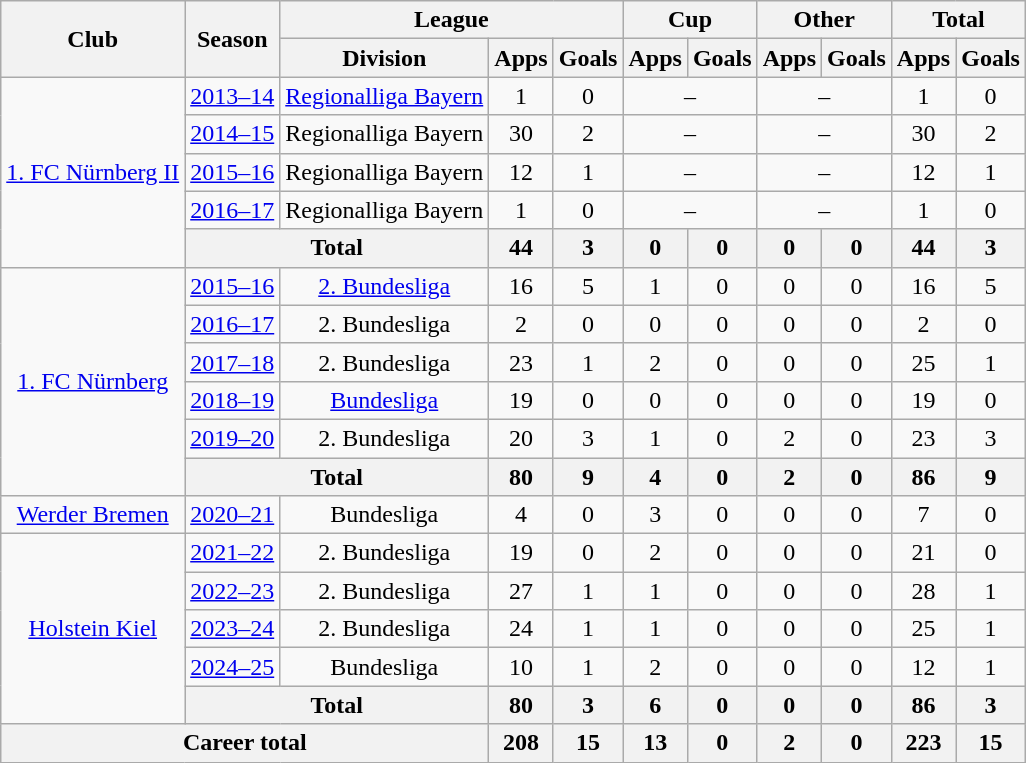<table class="wikitable" style="text-align: center">
<tr>
<th rowspan="2">Club</th>
<th rowspan="2">Season</th>
<th colspan="3">League</th>
<th colspan="2">Cup</th>
<th colspan="2">Other</th>
<th colspan="2">Total</th>
</tr>
<tr>
<th>Division</th>
<th>Apps</th>
<th>Goals</th>
<th>Apps</th>
<th>Goals</th>
<th>Apps</th>
<th>Goals</th>
<th>Apps</th>
<th>Goals</th>
</tr>
<tr>
<td rowspan="5"><a href='#'>1. FC Nürnberg II</a></td>
<td><a href='#'>2013–14</a></td>
<td><a href='#'>Regionalliga Bayern</a></td>
<td>1</td>
<td>0</td>
<td colspan="2">–</td>
<td colspan="2">–</td>
<td>1</td>
<td>0</td>
</tr>
<tr>
<td><a href='#'>2014–15</a></td>
<td>Regionalliga Bayern</td>
<td>30</td>
<td>2</td>
<td colspan="2">–</td>
<td colspan="2">–</td>
<td>30</td>
<td>2</td>
</tr>
<tr>
<td><a href='#'>2015–16</a></td>
<td>Regionalliga Bayern</td>
<td>12</td>
<td>1</td>
<td colspan="2">–</td>
<td colspan="2">–</td>
<td>12</td>
<td>1</td>
</tr>
<tr>
<td><a href='#'>2016–17</a></td>
<td>Regionalliga Bayern</td>
<td>1</td>
<td>0</td>
<td colspan="2">–</td>
<td colspan="2">–</td>
<td>1</td>
<td>0</td>
</tr>
<tr>
<th colspan="2">Total</th>
<th>44</th>
<th>3</th>
<th>0</th>
<th>0</th>
<th>0</th>
<th>0</th>
<th>44</th>
<th>3</th>
</tr>
<tr>
<td rowspan="6"><a href='#'>1. FC Nürnberg</a></td>
<td><a href='#'>2015–16</a></td>
<td><a href='#'>2. Bundesliga</a></td>
<td>16</td>
<td>5</td>
<td>1</td>
<td>0</td>
<td>0</td>
<td>0</td>
<td>16</td>
<td>5</td>
</tr>
<tr>
<td><a href='#'>2016–17</a></td>
<td>2. Bundesliga</td>
<td>2</td>
<td>0</td>
<td>0</td>
<td>0</td>
<td>0</td>
<td>0</td>
<td>2</td>
<td>0</td>
</tr>
<tr>
<td><a href='#'>2017–18</a></td>
<td>2. Bundesliga</td>
<td>23</td>
<td>1</td>
<td>2</td>
<td>0</td>
<td>0</td>
<td>0</td>
<td>25</td>
<td>1</td>
</tr>
<tr>
<td><a href='#'>2018–19</a></td>
<td><a href='#'>Bundesliga</a></td>
<td>19</td>
<td>0</td>
<td>0</td>
<td>0</td>
<td>0</td>
<td>0</td>
<td>19</td>
<td>0</td>
</tr>
<tr>
<td><a href='#'>2019–20</a></td>
<td>2. Bundesliga</td>
<td>20</td>
<td>3</td>
<td>1</td>
<td>0</td>
<td>2</td>
<td>0</td>
<td>23</td>
<td>3</td>
</tr>
<tr>
<th colspan="2">Total</th>
<th>80</th>
<th>9</th>
<th>4</th>
<th>0</th>
<th>2</th>
<th>0</th>
<th>86</th>
<th>9</th>
</tr>
<tr>
<td><a href='#'>Werder Bremen</a></td>
<td><a href='#'>2020–21</a></td>
<td>Bundesliga</td>
<td>4</td>
<td>0</td>
<td>3</td>
<td>0</td>
<td>0</td>
<td>0</td>
<td>7</td>
<td>0</td>
</tr>
<tr>
<td rowspan="5"><a href='#'>Holstein Kiel</a></td>
<td><a href='#'>2021–22</a></td>
<td>2. Bundesliga</td>
<td>19</td>
<td>0</td>
<td>2</td>
<td>0</td>
<td>0</td>
<td>0</td>
<td>21</td>
<td>0</td>
</tr>
<tr>
<td><a href='#'>2022–23</a></td>
<td>2. Bundesliga</td>
<td>27</td>
<td>1</td>
<td>1</td>
<td>0</td>
<td>0</td>
<td>0</td>
<td>28</td>
<td>1</td>
</tr>
<tr>
<td><a href='#'>2023–24</a></td>
<td>2. Bundesliga</td>
<td>24</td>
<td>1</td>
<td>1</td>
<td>0</td>
<td>0</td>
<td>0</td>
<td>25</td>
<td>1</td>
</tr>
<tr>
<td><a href='#'>2024–25</a></td>
<td>Bundesliga</td>
<td>10</td>
<td>1</td>
<td>2</td>
<td>0</td>
<td>0</td>
<td>0</td>
<td>12</td>
<td>1</td>
</tr>
<tr>
<th colspan="2">Total</th>
<th>80</th>
<th>3</th>
<th>6</th>
<th>0</th>
<th>0</th>
<th>0</th>
<th>86</th>
<th>3</th>
</tr>
<tr>
<th colspan="3">Career total</th>
<th>208</th>
<th>15</th>
<th>13</th>
<th>0</th>
<th>2</th>
<th>0</th>
<th>223</th>
<th>15</th>
</tr>
</table>
